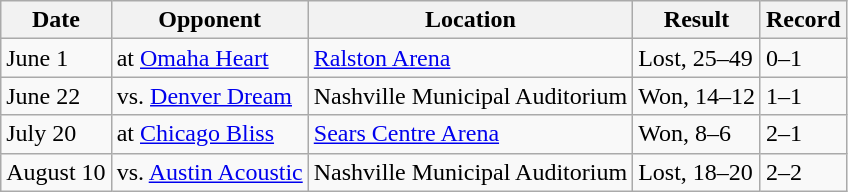<table class="wikitable">
<tr>
<th>Date</th>
<th>Opponent</th>
<th>Location</th>
<th>Result</th>
<th>Record</th>
</tr>
<tr>
<td>June 1</td>
<td>at <a href='#'>Omaha Heart</a></td>
<td><a href='#'>Ralston Arena</a></td>
<td>Lost, 25–49</td>
<td>0–1</td>
</tr>
<tr>
<td>June 22</td>
<td>vs. <a href='#'>Denver Dream</a></td>
<td>Nashville Municipal Auditorium</td>
<td>Won, 14–12</td>
<td>1–1</td>
</tr>
<tr>
<td>July 20</td>
<td>at <a href='#'>Chicago Bliss</a></td>
<td><a href='#'>Sears Centre Arena</a></td>
<td>Won, 8–6</td>
<td>2–1</td>
</tr>
<tr>
<td>August 10</td>
<td>vs. <a href='#'>Austin Acoustic</a></td>
<td>Nashville Municipal Auditorium</td>
<td>Lost, 18–20</td>
<td>2–2</td>
</tr>
</table>
